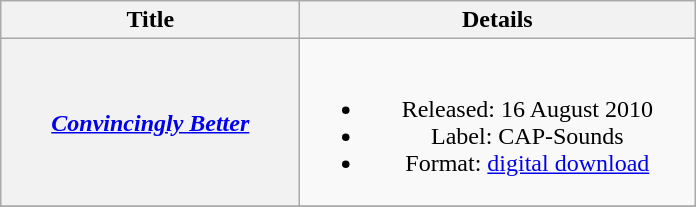<table class="wikitable plainrowheaders" style="text-align:center;">
<tr>
<th scope="col" style="width:12em;">Title</th>
<th scope="col" style="width:16em;">Details</th>
</tr>
<tr>
<th scope="row"><em><a href='#'>Convincingly Better</a></em></th>
<td><br><ul><li>Released: 16 August 2010</li><li>Label: CAP-Sounds</li><li>Format: <a href='#'>digital download</a></li></ul></td>
</tr>
<tr>
</tr>
</table>
